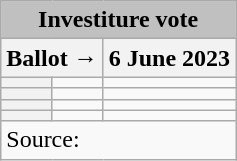<table class="wikitable">
<tr>
<td colspan=3 style="background:#C0C0C0; text-align:center"><strong>Investiture vote</strong></td>
</tr>
<tr>
<th colspan=2>Ballot →</th>
<th>6 June 2023</th>
</tr>
<tr>
<th></th>
<td></td>
<td></td>
</tr>
<tr>
<th></th>
<td></td>
<td></td>
</tr>
<tr>
<th></th>
<td></td>
<td></td>
</tr>
<tr>
<th></th>
<td></td>
<td></td>
</tr>
<tr>
<td colspan=3>Source: </td>
</tr>
</table>
